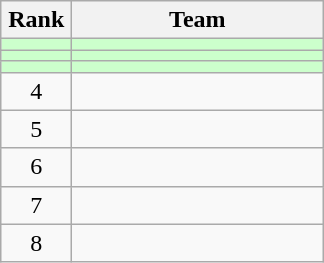<table class=wikitable style="text-align:center;">
<tr>
<th width=40>Rank</th>
<th width=160>Team</th>
</tr>
<tr bgcolor="#ccffcc">
<td></td>
<td align=left></td>
</tr>
<tr bgcolor="#ccffcc">
<td></td>
<td align=left></td>
</tr>
<tr bgcolor="#ccffcc">
<td></td>
<td align=left></td>
</tr>
<tr>
<td>4</td>
<td align=left></td>
</tr>
<tr>
<td>5</td>
<td align=left></td>
</tr>
<tr>
<td>6</td>
<td align=left></td>
</tr>
<tr>
<td>7</td>
<td align=left></td>
</tr>
<tr>
<td>8</td>
<td align=left></td>
</tr>
</table>
